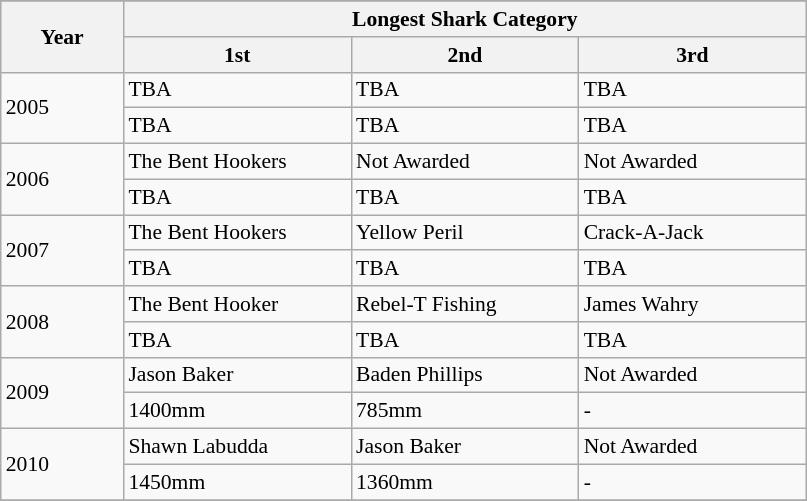<table class="wikitable" align=center style="font-size:90%;">
<tr>
</tr>
<tr bgcolor="#efefef">
<th rowspan=2 width=75px>Year</th>
<th colspan=3 width=435px>Longest Shark Category</th>
</tr>
<tr>
<th width=145px>1st</th>
<th width=145px>2nd</th>
<th width=145px>3rd</th>
</tr>
<tr>
<td rowspan="2">2005</td>
<td>TBA</td>
<td>TBA</td>
<td>TBA</td>
</tr>
<tr>
<td>TBA</td>
<td>TBA</td>
<td>TBA</td>
</tr>
<tr>
<td rowspan="2">2006</td>
<td>The Bent Hookers</td>
<td>Not Awarded</td>
<td>Not Awarded</td>
</tr>
<tr>
<td>TBA</td>
<td>TBA</td>
<td>TBA</td>
</tr>
<tr>
<td rowspan="2">2007</td>
<td>The Bent Hookers</td>
<td>Yellow Peril</td>
<td>Crack-A-Jack</td>
</tr>
<tr>
<td>TBA</td>
<td>TBA</td>
<td>TBA</td>
</tr>
<tr>
<td rowspan="2">2008</td>
<td>The Bent Hooker</td>
<td>Rebel-T Fishing</td>
<td>James Wahry</td>
</tr>
<tr>
<td>TBA</td>
<td>TBA</td>
<td>TBA</td>
</tr>
<tr>
<td rowspan="2">2009</td>
<td>Jason Baker</td>
<td>Baden Phillips</td>
<td>Not Awarded</td>
</tr>
<tr>
<td>1400mm</td>
<td>785mm</td>
<td>-</td>
</tr>
<tr>
<td rowspan="2">2010</td>
<td>Shawn Labudda</td>
<td>Jason Baker</td>
<td>Not Awarded</td>
</tr>
<tr>
<td>1450mm</td>
<td>1360mm</td>
<td>-</td>
</tr>
<tr>
</tr>
</table>
